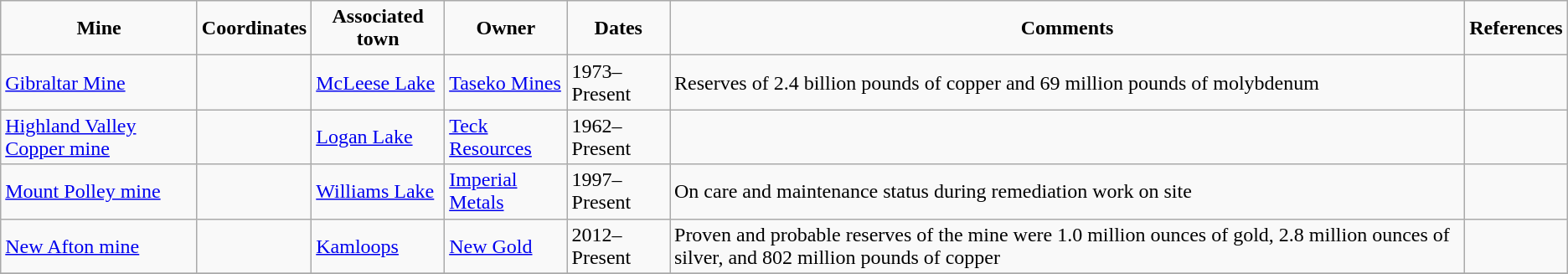<table class="sortable wikitable">
<tr align="center">
<td><strong>Mine</strong></td>
<td><strong>Coordinates</strong></td>
<td><strong>Associated town</strong></td>
<td><strong>Owner</strong></td>
<td><strong>Dates</strong></td>
<td><strong>Comments</strong></td>
<td><strong>References</strong></td>
</tr>
<tr>
<td><a href='#'>Gibraltar Mine</a></td>
<td></td>
<td><a href='#'>McLeese Lake</a></td>
<td><a href='#'>Taseko Mines</a></td>
<td>1973–Present</td>
<td>Reserves of 2.4 billion pounds of copper and 69 million pounds of molybdenum</td>
<td></td>
</tr>
<tr>
<td><a href='#'>Highland Valley Copper mine</a></td>
<td></td>
<td><a href='#'>Logan Lake</a></td>
<td><a href='#'>Teck Resources</a></td>
<td>1962–Present</td>
<td></td>
<td></td>
</tr>
<tr>
<td><a href='#'>Mount Polley mine</a></td>
<td></td>
<td><a href='#'>Williams Lake</a></td>
<td><a href='#'>Imperial Metals</a></td>
<td>1997–Present</td>
<td>On care and maintenance status during remediation work on site</td>
<td></td>
</tr>
<tr>
<td><a href='#'>New Afton mine</a></td>
<td></td>
<td><a href='#'>Kamloops</a></td>
<td><a href='#'>New Gold</a></td>
<td>2012–Present</td>
<td>Proven and probable reserves of the mine were 1.0 million ounces of gold, 2.8 million ounces of silver, and 802 million pounds of copper</td>
<td></td>
</tr>
<tr>
</tr>
</table>
